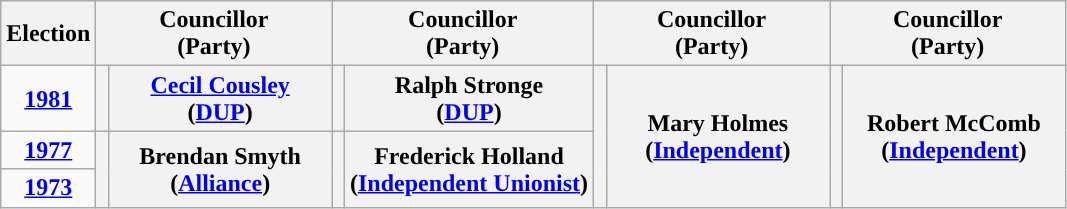<table class="wikitable" style="text-align:center">
<tr>
<th scope="col" width="50">Election</th>
<th scope="col" width="150" colspan = "2">Councillor<br> (Party)</th>
<th scope="col" width="150" colspan = "2">Councillor<br> (Party)</th>
<th scope="col" width="150" colspan = "2">Councillor<br> (Party)</th>
<th scope="col" width="150" colspan = "2">Councillor<br> (Party)</th>
</tr>
<tr>
<td><strong><a href='#'>1981</a></strong></td>
<th rowspan="1" width="1" style="background-color: "></th>
<th rowspan = "1"><a href='#'>Cecil Cousley</a> <br> (<a href='#'>DUP</a>)</th>
<th rowspan="1" width="1" style="background-color: "></th>
<th rowspan = "1">Ralph Stronge <br> (<a href='#'>DUP</a>)</th>
<th rowspan="3" width="1" style="background-color: "></th>
<th rowspan = "3">Mary Holmes <br> (<a href='#'>Independent</a>)</th>
<th rowspan="3" width="1" style="background-color: "></th>
<th rowspan = "3">Robert McComb <br> (<a href='#'>Independent</a>)</th>
</tr>
<tr>
<td><strong><a href='#'>1977</a></strong></td>
<th rowspan="2" width="1" style="background-color: "></th>
<th rowspan = "2">Brendan Smyth <br> (<a href='#'>Alliance</a>)</th>
<th rowspan="2" width="1" style="background-color: "></th>
<th rowspan = "2">Frederick Holland <br> (<a href='#'>Independent Unionist</a>)</th>
</tr>
<tr>
<td><strong><a href='#'>1973</a></strong></td>
</tr>
</table>
